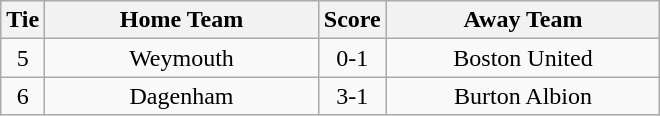<table class="wikitable" style="text-align:center;">
<tr>
<th width=20>Tie</th>
<th width=175>Home Team</th>
<th width=20>Score</th>
<th width=175>Away Team</th>
</tr>
<tr>
<td>5</td>
<td>Weymouth</td>
<td>0-1</td>
<td>Boston United</td>
</tr>
<tr>
<td>6</td>
<td>Dagenham</td>
<td>3-1</td>
<td>Burton Albion</td>
</tr>
</table>
